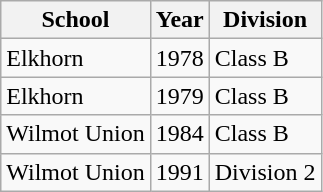<table class="wikitable">
<tr>
<th>School</th>
<th>Year</th>
<th>Division</th>
</tr>
<tr>
<td>Elkhorn</td>
<td>1978</td>
<td>Class B</td>
</tr>
<tr>
<td>Elkhorn</td>
<td>1979</td>
<td>Class B</td>
</tr>
<tr>
<td>Wilmot Union</td>
<td>1984</td>
<td>Class B</td>
</tr>
<tr>
<td>Wilmot Union</td>
<td>1991</td>
<td>Division 2</td>
</tr>
</table>
